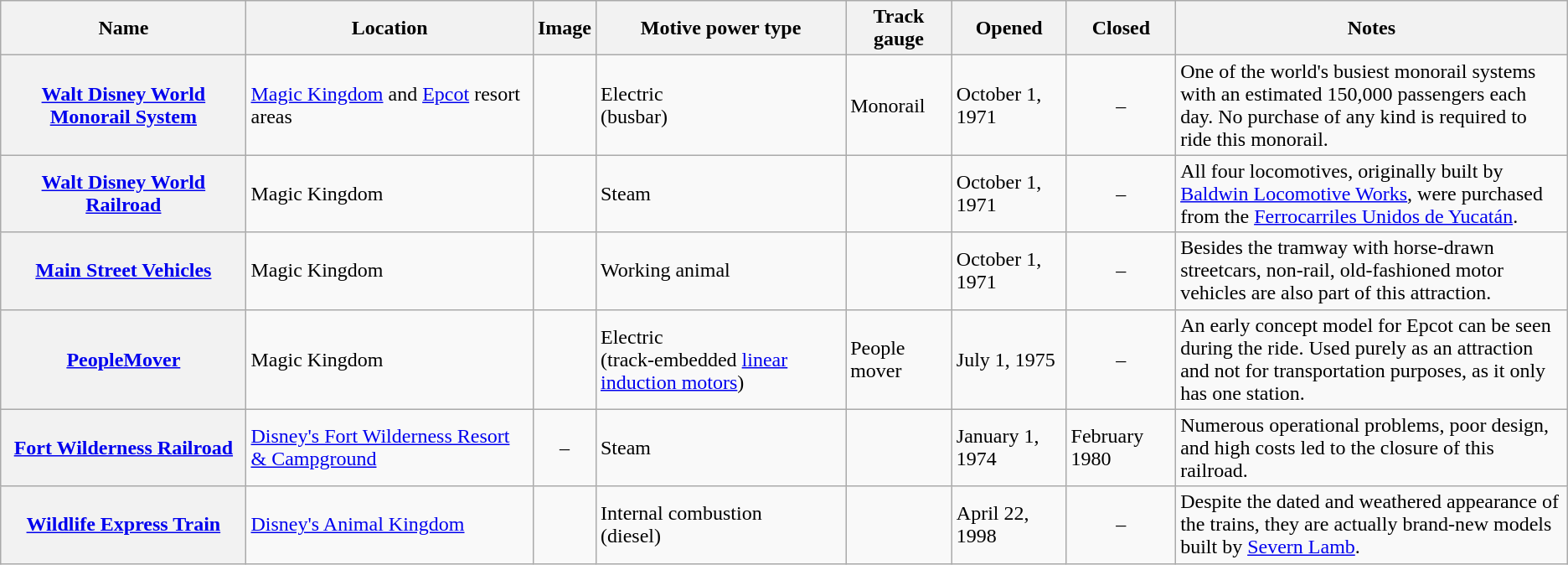<table Class="wikitable plainrowheaders">
<tr>
<th scope="col">Name</th>
<th scope="col">Location</th>
<th scope="col">Image</th>
<th scope="col">Motive power type</th>
<th scope="col">Track gauge</th>
<th scope="col">Opened</th>
<th scope="col">Closed</th>
<th scope="col" width=25%>Notes</th>
</tr>
<tr>
<th scope="row"><a href='#'>Walt Disney World Monorail System</a></th>
<td><a href='#'>Magic Kingdom</a> and <a href='#'>Epcot</a> resort areas</td>
<td></td>
<td>Electric<br>(busbar)</td>
<td>Monorail</td>
<td>October 1, 1971</td>
<td style="text-align:center;">–</td>
<td>One of the world's busiest monorail systems with an estimated 150,000 passengers each day. No purchase of any kind is required to ride this monorail.</td>
</tr>
<tr>
<th scope="row"><a href='#'>Walt Disney World Railroad</a></th>
<td>Magic Kingdom</td>
<td></td>
<td>Steam</td>
<td></td>
<td>October 1, 1971</td>
<td style="text-align:center;">–</td>
<td>All four locomotives, originally built by <a href='#'>Baldwin Locomotive Works</a>, were purchased from the <a href='#'>Ferrocarriles Unidos de Yucatán</a>.</td>
</tr>
<tr>
<th scope="row"><a href='#'>Main Street Vehicles</a></th>
<td>Magic Kingdom</td>
<td></td>
<td>Working animal</td>
<td></td>
<td>October 1, 1971</td>
<td style="text-align:center;">–</td>
<td>Besides the tramway with horse-drawn streetcars, non-rail, old-fashioned motor vehicles are also part of this attraction.</td>
</tr>
<tr>
<th scope="row"><a href='#'>PeopleMover</a></th>
<td>Magic Kingdom</td>
<td></td>
<td>Electric<br>(track-embedded <a href='#'>linear induction motors</a>)</td>
<td>People mover</td>
<td>July 1, 1975</td>
<td style="text-align:center;">–</td>
<td>An early concept model for Epcot can be seen during the ride. Used purely as an attraction and not for transportation purposes, as it only has one station.</td>
</tr>
<tr>
<th scope="row"><a href='#'>Fort Wilderness Railroad</a></th>
<td><a href='#'>Disney's Fort Wilderness Resort & Campground</a></td>
<td style="text-align:center;">–</td>
<td>Steam</td>
<td></td>
<td>January 1, 1974</td>
<td>February 1980</td>
<td>Numerous operational problems, poor design, and high costs led to the closure of this railroad.</td>
</tr>
<tr>
<th scope="row"><a href='#'>Wildlife Express Train</a></th>
<td><a href='#'>Disney's Animal Kingdom</a></td>
<td></td>
<td>Internal combustion<br>(diesel)</td>
<td></td>
<td>April 22, 1998</td>
<td style="text-align:center;">–</td>
<td>Despite the dated and weathered appearance of the trains, they are actually brand-new models built by <a href='#'>Severn Lamb</a>.</td>
</tr>
</table>
